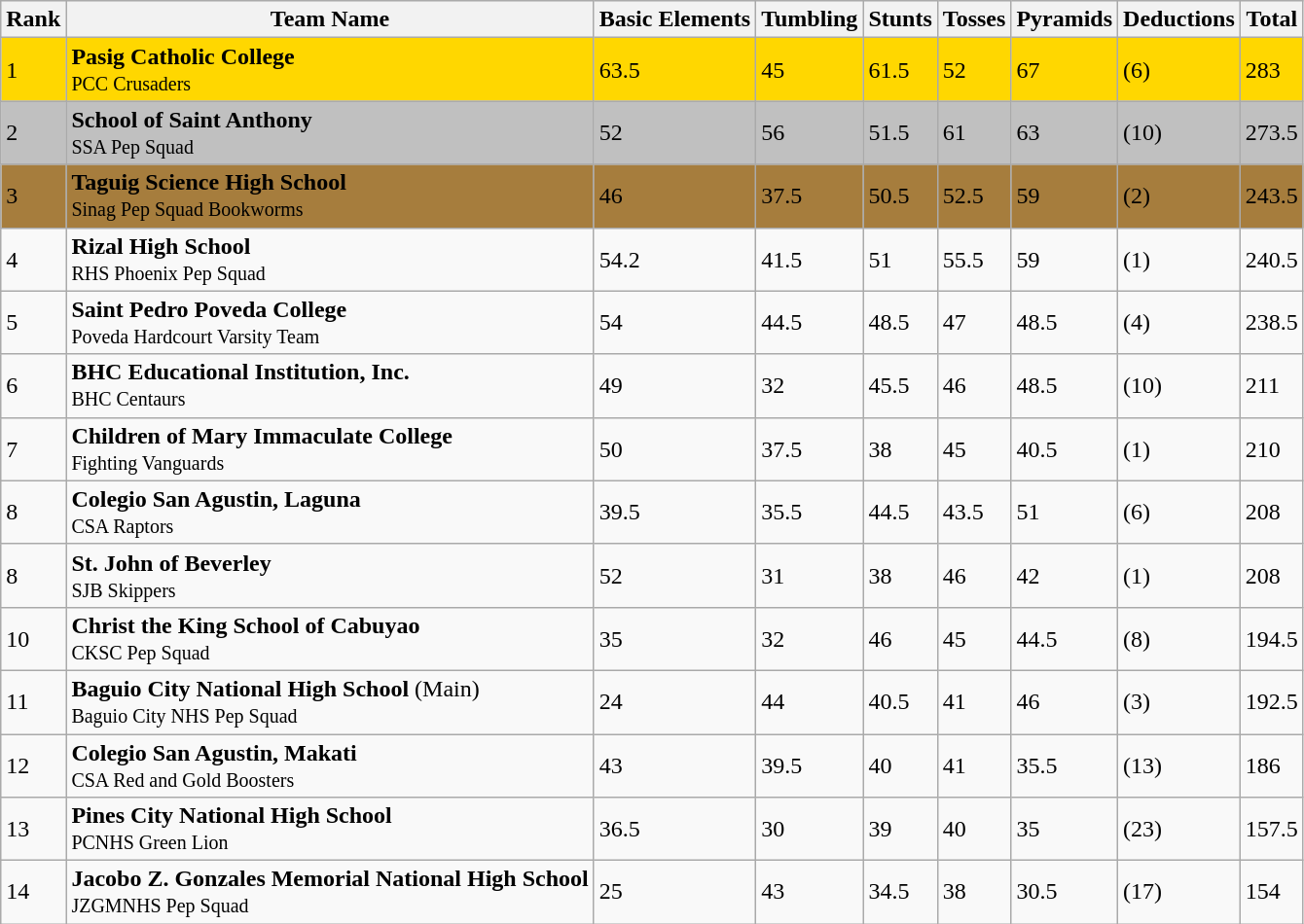<table class="wikitable" style="text align: center">
<tr bgcolor="#efefef">
<th>Rank</th>
<th>Team Name</th>
<th>Basic Elements</th>
<th>Tumbling</th>
<th>Stunts</th>
<th>Tosses</th>
<th>Pyramids</th>
<th>Deductions</th>
<th>Total</th>
</tr>
<tr bgcolor="gold">
<td>1</td>
<td><strong>Pasig Catholic College</strong> <br> <small>PCC Crusaders</small></td>
<td>63.5</td>
<td>45</td>
<td>61.5</td>
<td>52</td>
<td>67</td>
<td>(6)</td>
<td>283</td>
</tr>
<tr bgcolor="silver">
<td>2</td>
<td><strong>School of Saint Anthony</strong> <br> <small>SSA Pep Squad</small></td>
<td>52</td>
<td>56</td>
<td>51.5</td>
<td>61</td>
<td>63</td>
<td>(10)</td>
<td>273.5</td>
</tr>
<tr bgcolor="#A67D3D">
<td>3</td>
<td><strong>Taguig Science High School</strong> <br> <small>Sinag Pep Squad Bookworms</small></td>
<td>46</td>
<td>37.5</td>
<td>50.5</td>
<td>52.5</td>
<td>59</td>
<td>(2)</td>
<td>243.5</td>
</tr>
<tr>
<td>4</td>
<td><strong>Rizal High School</strong> <br> <small>RHS Phoenix Pep Squad</small></td>
<td>54.2</td>
<td>41.5</td>
<td>51</td>
<td>55.5</td>
<td>59</td>
<td>(1)</td>
<td>240.5</td>
</tr>
<tr>
<td>5</td>
<td><strong>Saint Pedro Poveda College</strong> <br> <small>Poveda Hardcourt Varsity Team</small></td>
<td>54</td>
<td>44.5</td>
<td>48.5</td>
<td>47</td>
<td>48.5</td>
<td>(4)</td>
<td>238.5</td>
</tr>
<tr>
<td>6</td>
<td><strong>BHC Educational Institution, Inc.</strong> <br> <small>BHC Centaurs</small></td>
<td>49</td>
<td>32</td>
<td>45.5</td>
<td>46</td>
<td>48.5</td>
<td>(10)</td>
<td>211</td>
</tr>
<tr>
<td>7</td>
<td><strong>Children of Mary Immaculate College</strong> <br> <small>Fighting Vanguards</small></td>
<td>50</td>
<td>37.5</td>
<td>38</td>
<td>45</td>
<td>40.5</td>
<td>(1)</td>
<td>210</td>
</tr>
<tr>
<td>8</td>
<td><strong>Colegio San Agustin, Laguna</strong> <br> <small>CSA Raptors</small></td>
<td>39.5</td>
<td>35.5</td>
<td>44.5</td>
<td>43.5</td>
<td>51</td>
<td>(6)</td>
<td>208</td>
</tr>
<tr>
<td>8</td>
<td><strong>St. John of Beverley</strong> <br> <small>SJB Skippers</small></td>
<td>52</td>
<td>31</td>
<td>38</td>
<td>46</td>
<td>42</td>
<td>(1)</td>
<td>208</td>
</tr>
<tr>
<td>10</td>
<td><strong>Christ the King School of Cabuyao</strong> <br> <small>CKSC Pep Squad</small></td>
<td>35</td>
<td>32</td>
<td>46</td>
<td>45</td>
<td>44.5</td>
<td>(8)</td>
<td>194.5</td>
</tr>
<tr>
<td>11</td>
<td><strong>Baguio City National High School</strong> (Main) <br> <small>Baguio City NHS Pep Squad</small></td>
<td>24</td>
<td>44</td>
<td>40.5</td>
<td>41</td>
<td>46</td>
<td>(3)</td>
<td>192.5</td>
</tr>
<tr>
<td>12</td>
<td><strong>Colegio San Agustin, Makati</strong> <br> <small>CSA Red and Gold Boosters</small></td>
<td>43</td>
<td>39.5</td>
<td>40</td>
<td>41</td>
<td>35.5</td>
<td>(13)</td>
<td>186</td>
</tr>
<tr>
<td>13</td>
<td><strong>Pines City National High School</strong> <br> <small>PCNHS Green Lion</small></td>
<td>36.5</td>
<td>30</td>
<td>39</td>
<td>40</td>
<td>35</td>
<td>(23)</td>
<td>157.5</td>
</tr>
<tr>
<td>14</td>
<td><strong>Jacobo Z. Gonzales Memorial National High School</strong> <br> <small>JZGMNHS Pep Squad</small></td>
<td>25</td>
<td>43</td>
<td>34.5</td>
<td>38</td>
<td>30.5</td>
<td>(17)</td>
<td>154</td>
</tr>
</table>
